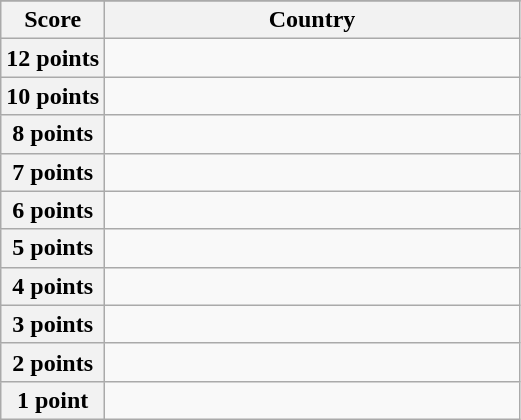<table class="wikitable">
<tr>
</tr>
<tr>
<th scope="col" width="20%">Score</th>
<th scope="col">Country</th>
</tr>
<tr>
<th scope="row">12 points</th>
<td></td>
</tr>
<tr>
<th scope="row">10 points</th>
<td></td>
</tr>
<tr>
<th scope="row">8 points</th>
<td></td>
</tr>
<tr>
<th scope="row">7 points</th>
<td></td>
</tr>
<tr>
<th scope="row">6 points</th>
<td></td>
</tr>
<tr>
<th scope="row">5 points</th>
<td></td>
</tr>
<tr>
<th scope="row">4 points</th>
<td></td>
</tr>
<tr>
<th scope="row">3 points</th>
<td></td>
</tr>
<tr>
<th scope="row">2 points</th>
<td></td>
</tr>
<tr>
<th scope="row">1 point</th>
<td></td>
</tr>
</table>
